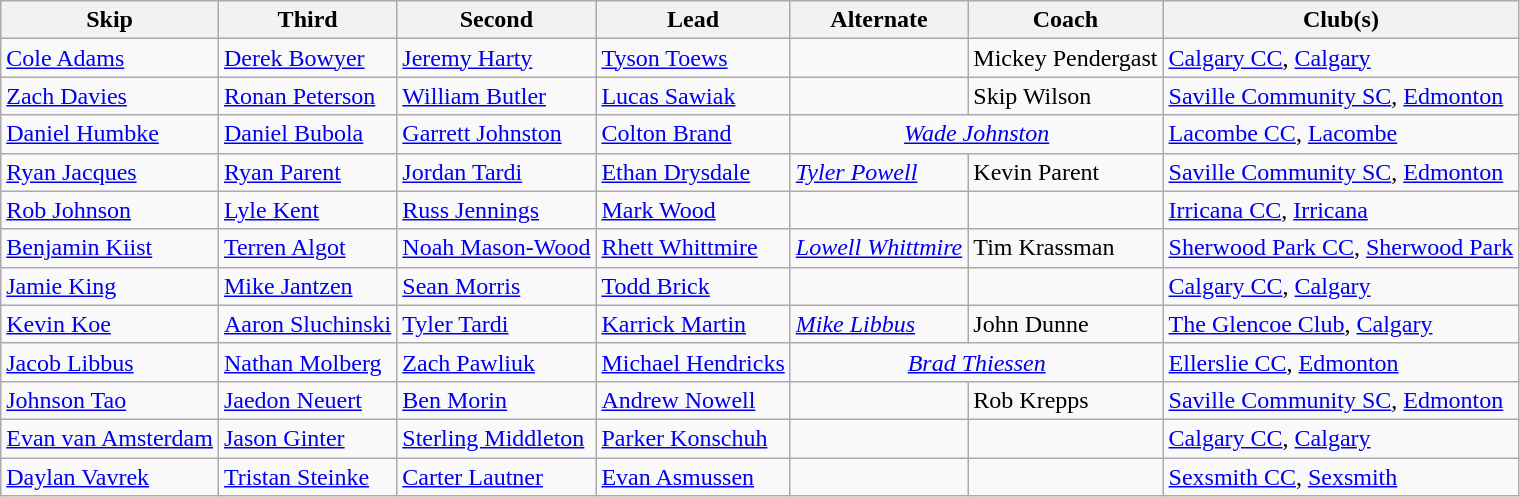<table class="wikitable" border="1">
<tr>
<th scope="col">Skip</th>
<th scope="col">Third</th>
<th scope="col">Second</th>
<th scope="col">Lead</th>
<th scope="col">Alternate</th>
<th scope="col">Coach</th>
<th scope="col">Club(s)</th>
</tr>
<tr>
<td><a href='#'>Cole Adams</a></td>
<td><a href='#'>Derek Bowyer</a></td>
<td><a href='#'>Jeremy Harty</a></td>
<td><a href='#'>Tyson Toews</a></td>
<td></td>
<td>Mickey Pendergast</td>
<td><a href='#'>Calgary CC</a>, <a href='#'>Calgary</a></td>
</tr>
<tr>
<td><a href='#'>Zach Davies</a></td>
<td><a href='#'>Ronan Peterson</a></td>
<td><a href='#'>William Butler</a></td>
<td><a href='#'>Lucas Sawiak</a></td>
<td></td>
<td>Skip Wilson</td>
<td><a href='#'>Saville Community SC</a>, <a href='#'>Edmonton</a></td>
</tr>
<tr>
<td><a href='#'>Daniel Humbke</a></td>
<td><a href='#'>Daniel Bubola</a></td>
<td><a href='#'>Garrett Johnston</a></td>
<td><a href='#'>Colton Brand</a></td>
<td colspan=2 style="text-align:center;"><em><a href='#'>Wade Johnston</a></em></td>
<td><a href='#'>Lacombe CC</a>, <a href='#'>Lacombe</a></td>
</tr>
<tr>
<td><a href='#'>Ryan Jacques</a></td>
<td><a href='#'>Ryan Parent</a></td>
<td><a href='#'>Jordan Tardi</a></td>
<td><a href='#'>Ethan Drysdale</a></td>
<td><em><a href='#'>Tyler Powell</a></em></td>
<td>Kevin Parent</td>
<td><a href='#'>Saville Community SC</a>, <a href='#'>Edmonton</a></td>
</tr>
<tr>
<td><a href='#'>Rob Johnson</a></td>
<td><a href='#'>Lyle Kent</a></td>
<td><a href='#'>Russ Jennings</a></td>
<td><a href='#'>Mark Wood</a></td>
<td></td>
<td></td>
<td><a href='#'>Irricana CC</a>, <a href='#'>Irricana</a></td>
</tr>
<tr>
<td><a href='#'>Benjamin Kiist</a></td>
<td><a href='#'>Terren Algot</a></td>
<td><a href='#'>Noah Mason-Wood</a></td>
<td><a href='#'>Rhett Whittmire</a></td>
<td><em><a href='#'>Lowell Whittmire</a></em></td>
<td>Tim Krassman</td>
<td><a href='#'>Sherwood Park CC</a>, <a href='#'>Sherwood Park</a></td>
</tr>
<tr>
<td><a href='#'>Jamie King</a></td>
<td><a href='#'>Mike Jantzen</a></td>
<td><a href='#'>Sean Morris</a></td>
<td><a href='#'>Todd Brick</a></td>
<td></td>
<td></td>
<td><a href='#'>Calgary CC</a>, <a href='#'>Calgary</a></td>
</tr>
<tr>
<td><a href='#'>Kevin Koe</a></td>
<td><a href='#'>Aaron Sluchinski</a></td>
<td><a href='#'>Tyler Tardi</a></td>
<td><a href='#'>Karrick Martin</a></td>
<td><em><a href='#'>Mike Libbus</a></em></td>
<td>John Dunne</td>
<td><a href='#'>The Glencoe Club</a>, <a href='#'>Calgary</a></td>
</tr>
<tr>
<td><a href='#'>Jacob Libbus</a></td>
<td><a href='#'>Nathan Molberg</a></td>
<td><a href='#'>Zach Pawliuk</a></td>
<td><a href='#'>Michael Hendricks</a></td>
<td colspan=2 style="text-align:center;"><em><a href='#'>Brad Thiessen</a></em></td>
<td><a href='#'>Ellerslie CC</a>, <a href='#'>Edmonton</a></td>
</tr>
<tr>
<td><a href='#'>Johnson Tao</a></td>
<td><a href='#'>Jaedon Neuert</a></td>
<td><a href='#'>Ben Morin</a></td>
<td><a href='#'>Andrew Nowell</a></td>
<td></td>
<td>Rob Krepps</td>
<td><a href='#'>Saville Community SC</a>, <a href='#'>Edmonton</a></td>
</tr>
<tr>
<td><a href='#'>Evan van Amsterdam</a></td>
<td><a href='#'>Jason Ginter</a></td>
<td><a href='#'>Sterling Middleton</a></td>
<td><a href='#'>Parker Konschuh</a></td>
<td></td>
<td></td>
<td><a href='#'>Calgary CC</a>, <a href='#'>Calgary</a></td>
</tr>
<tr>
<td><a href='#'>Daylan Vavrek</a></td>
<td><a href='#'>Tristan Steinke</a></td>
<td><a href='#'>Carter Lautner</a></td>
<td><a href='#'>Evan Asmussen</a></td>
<td></td>
<td></td>
<td><a href='#'>Sexsmith CC</a>, <a href='#'>Sexsmith</a></td>
</tr>
</table>
